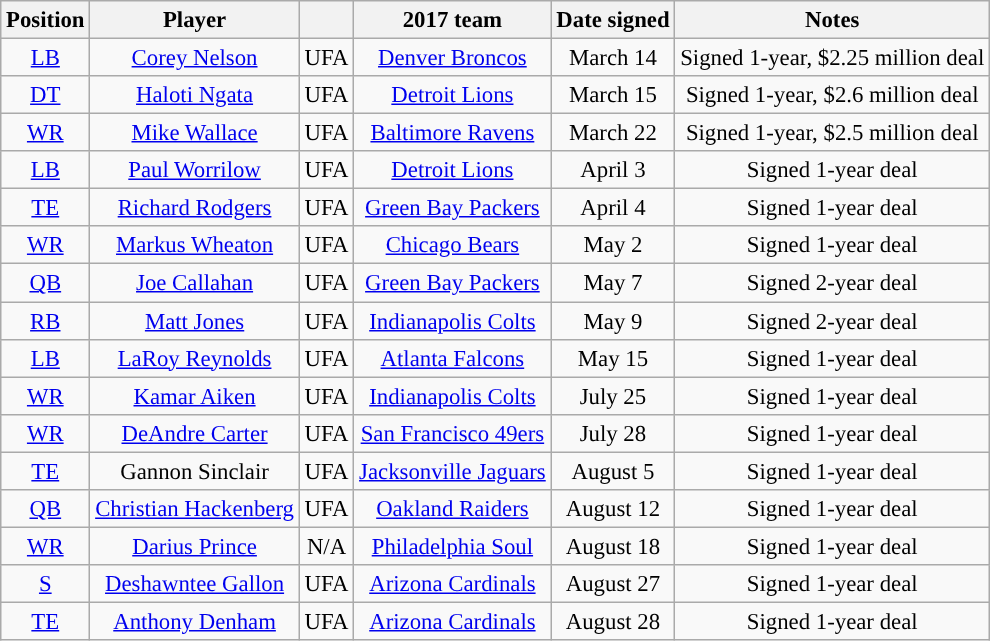<table class="wikitable" style="font-size: 95%; text-align: center">
<tr>
<th>Position</th>
<th>Player</th>
<th></th>
<th>2017 team</th>
<th>Date signed</th>
<th>Notes</th>
</tr>
<tr>
<td><a href='#'>LB</a></td>
<td><a href='#'>Corey Nelson</a></td>
<td>UFA</td>
<td><a href='#'>Denver Broncos</a></td>
<td>March 14</td>
<td>Signed 1-year, $2.25 million deal</td>
</tr>
<tr>
<td><a href='#'>DT</a></td>
<td><a href='#'>Haloti Ngata</a></td>
<td>UFA</td>
<td><a href='#'>Detroit Lions</a></td>
<td>March 15</td>
<td>Signed 1-year, $2.6 million deal</td>
</tr>
<tr>
<td><a href='#'>WR</a></td>
<td><a href='#'>Mike Wallace</a></td>
<td>UFA</td>
<td><a href='#'>Baltimore Ravens</a></td>
<td>March 22</td>
<td>Signed 1-year, $2.5 million deal</td>
</tr>
<tr>
<td><a href='#'>LB</a></td>
<td><a href='#'>Paul Worrilow</a></td>
<td>UFA</td>
<td><a href='#'>Detroit Lions</a></td>
<td>April 3</td>
<td>Signed 1-year deal</td>
</tr>
<tr>
<td><a href='#'>TE</a></td>
<td><a href='#'>Richard Rodgers</a></td>
<td>UFA</td>
<td><a href='#'>Green Bay Packers</a></td>
<td>April 4</td>
<td>Signed 1-year deal</td>
</tr>
<tr>
<td><a href='#'>WR</a></td>
<td><a href='#'>Markus Wheaton</a></td>
<td>UFA</td>
<td><a href='#'>Chicago Bears</a></td>
<td>May 2</td>
<td>Signed 1-year deal</td>
</tr>
<tr>
<td><a href='#'>QB</a></td>
<td><a href='#'>Joe Callahan</a></td>
<td>UFA</td>
<td><a href='#'>Green Bay Packers</a></td>
<td>May 7</td>
<td>Signed 2-year deal</td>
</tr>
<tr>
<td><a href='#'>RB</a></td>
<td><a href='#'>Matt Jones</a></td>
<td>UFA</td>
<td><a href='#'>Indianapolis Colts</a></td>
<td>May 9</td>
<td>Signed 2-year deal</td>
</tr>
<tr>
<td><a href='#'>LB</a></td>
<td><a href='#'>LaRoy Reynolds</a></td>
<td>UFA</td>
<td><a href='#'>Atlanta Falcons</a></td>
<td>May 15</td>
<td>Signed 1-year deal</td>
</tr>
<tr>
<td><a href='#'>WR</a></td>
<td><a href='#'>Kamar Aiken</a></td>
<td>UFA</td>
<td><a href='#'>Indianapolis Colts</a></td>
<td>July 25</td>
<td>Signed 1-year deal</td>
</tr>
<tr>
<td><a href='#'>WR</a></td>
<td><a href='#'>DeAndre Carter</a></td>
<td>UFA</td>
<td><a href='#'>San Francisco 49ers</a></td>
<td>July 28</td>
<td>Signed 1-year deal</td>
</tr>
<tr>
<td><a href='#'>TE</a></td>
<td>Gannon Sinclair</td>
<td>UFA</td>
<td><a href='#'>Jacksonville Jaguars</a></td>
<td>August 5</td>
<td>Signed 1-year deal</td>
</tr>
<tr>
<td><a href='#'>QB</a></td>
<td><a href='#'>Christian Hackenberg</a></td>
<td>UFA</td>
<td><a href='#'>Oakland Raiders</a></td>
<td>August 12</td>
<td>Signed 1-year deal</td>
</tr>
<tr>
<td><a href='#'>WR</a></td>
<td><a href='#'>Darius Prince</a></td>
<td>N/A</td>
<td><a href='#'>Philadelphia Soul</a></td>
<td>August 18</td>
<td>Signed 1-year deal</td>
</tr>
<tr>
<td><a href='#'>S</a></td>
<td><a href='#'>Deshawntee Gallon</a></td>
<td>UFA</td>
<td><a href='#'>Arizona Cardinals</a></td>
<td>August 27</td>
<td>Signed 1-year deal</td>
</tr>
<tr>
<td><a href='#'>TE</a></td>
<td><a href='#'>Anthony Denham</a></td>
<td>UFA</td>
<td><a href='#'>Arizona Cardinals</a></td>
<td>August 28</td>
<td>Signed 1-year deal</td>
</tr>
</table>
